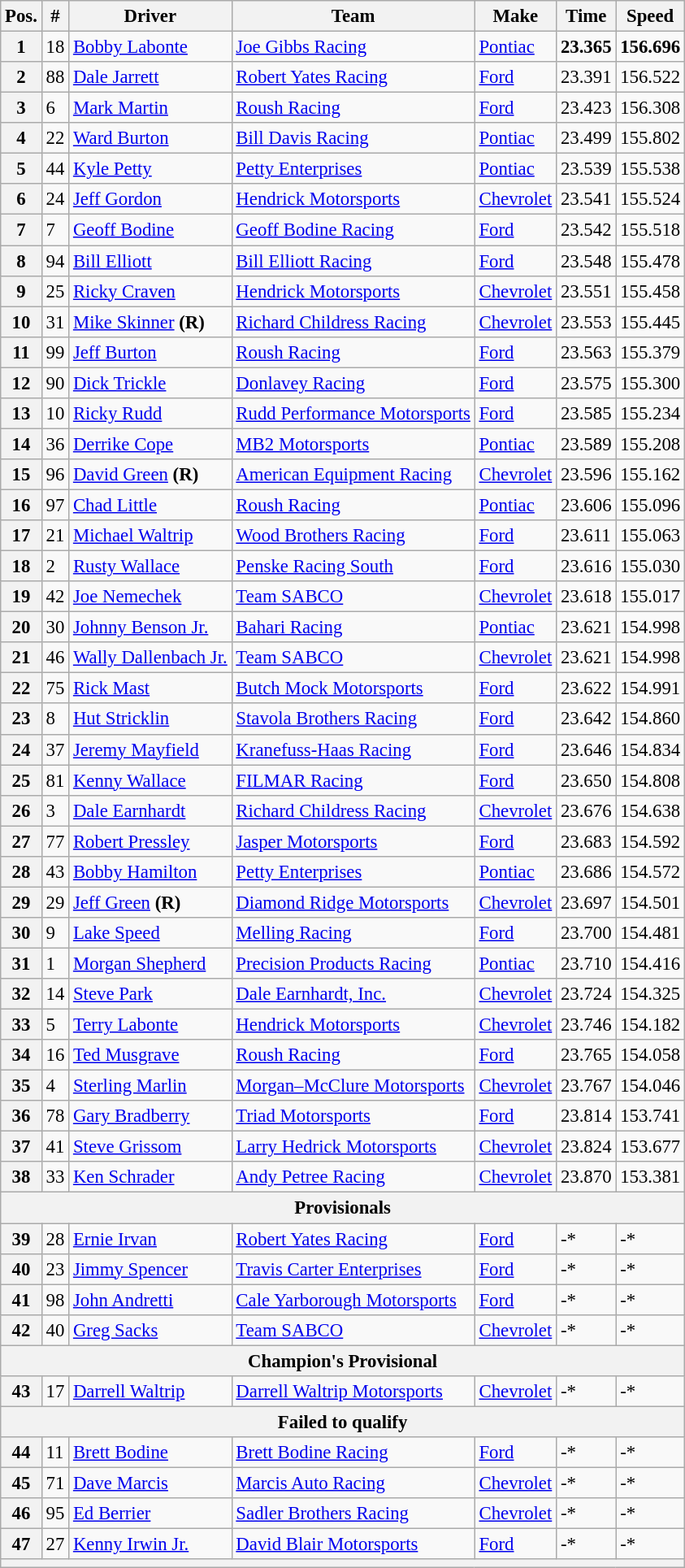<table class="wikitable" style="font-size:95%">
<tr>
<th>Pos.</th>
<th>#</th>
<th>Driver</th>
<th>Team</th>
<th>Make</th>
<th>Time</th>
<th>Speed</th>
</tr>
<tr>
<th>1</th>
<td>18</td>
<td><a href='#'>Bobby Labonte</a></td>
<td><a href='#'>Joe Gibbs Racing</a></td>
<td><a href='#'>Pontiac</a></td>
<td><strong>23.365</strong></td>
<td><strong>156.696</strong></td>
</tr>
<tr>
<th>2</th>
<td>88</td>
<td><a href='#'>Dale Jarrett</a></td>
<td><a href='#'>Robert Yates Racing</a></td>
<td><a href='#'>Ford</a></td>
<td>23.391</td>
<td>156.522</td>
</tr>
<tr>
<th>3</th>
<td>6</td>
<td><a href='#'>Mark Martin</a></td>
<td><a href='#'>Roush Racing</a></td>
<td><a href='#'>Ford</a></td>
<td>23.423</td>
<td>156.308</td>
</tr>
<tr>
<th>4</th>
<td>22</td>
<td><a href='#'>Ward Burton</a></td>
<td><a href='#'>Bill Davis Racing</a></td>
<td><a href='#'>Pontiac</a></td>
<td>23.499</td>
<td>155.802</td>
</tr>
<tr>
<th>5</th>
<td>44</td>
<td><a href='#'>Kyle Petty</a></td>
<td><a href='#'>Petty Enterprises</a></td>
<td><a href='#'>Pontiac</a></td>
<td>23.539</td>
<td>155.538</td>
</tr>
<tr>
<th>6</th>
<td>24</td>
<td><a href='#'>Jeff Gordon</a></td>
<td><a href='#'>Hendrick Motorsports</a></td>
<td><a href='#'>Chevrolet</a></td>
<td>23.541</td>
<td>155.524</td>
</tr>
<tr>
<th>7</th>
<td>7</td>
<td><a href='#'>Geoff Bodine</a></td>
<td><a href='#'>Geoff Bodine Racing</a></td>
<td><a href='#'>Ford</a></td>
<td>23.542</td>
<td>155.518</td>
</tr>
<tr>
<th>8</th>
<td>94</td>
<td><a href='#'>Bill Elliott</a></td>
<td><a href='#'>Bill Elliott Racing</a></td>
<td><a href='#'>Ford</a></td>
<td>23.548</td>
<td>155.478</td>
</tr>
<tr>
<th>9</th>
<td>25</td>
<td><a href='#'>Ricky Craven</a></td>
<td><a href='#'>Hendrick Motorsports</a></td>
<td><a href='#'>Chevrolet</a></td>
<td>23.551</td>
<td>155.458</td>
</tr>
<tr>
<th>10</th>
<td>31</td>
<td><a href='#'>Mike Skinner</a> <strong>(R)</strong></td>
<td><a href='#'>Richard Childress Racing</a></td>
<td><a href='#'>Chevrolet</a></td>
<td>23.553</td>
<td>155.445</td>
</tr>
<tr>
<th>11</th>
<td>99</td>
<td><a href='#'>Jeff Burton</a></td>
<td><a href='#'>Roush Racing</a></td>
<td><a href='#'>Ford</a></td>
<td>23.563</td>
<td>155.379</td>
</tr>
<tr>
<th>12</th>
<td>90</td>
<td><a href='#'>Dick Trickle</a></td>
<td><a href='#'>Donlavey Racing</a></td>
<td><a href='#'>Ford</a></td>
<td>23.575</td>
<td>155.300</td>
</tr>
<tr>
<th>13</th>
<td>10</td>
<td><a href='#'>Ricky Rudd</a></td>
<td><a href='#'>Rudd Performance Motorsports</a></td>
<td><a href='#'>Ford</a></td>
<td>23.585</td>
<td>155.234</td>
</tr>
<tr>
<th>14</th>
<td>36</td>
<td><a href='#'>Derrike Cope</a></td>
<td><a href='#'>MB2 Motorsports</a></td>
<td><a href='#'>Pontiac</a></td>
<td>23.589</td>
<td>155.208</td>
</tr>
<tr>
<th>15</th>
<td>96</td>
<td><a href='#'>David Green</a> <strong>(R)</strong></td>
<td><a href='#'>American Equipment Racing</a></td>
<td><a href='#'>Chevrolet</a></td>
<td>23.596</td>
<td>155.162</td>
</tr>
<tr>
<th>16</th>
<td>97</td>
<td><a href='#'>Chad Little</a></td>
<td><a href='#'>Roush Racing</a></td>
<td><a href='#'>Pontiac</a></td>
<td>23.606</td>
<td>155.096</td>
</tr>
<tr>
<th>17</th>
<td>21</td>
<td><a href='#'>Michael Waltrip</a></td>
<td><a href='#'>Wood Brothers Racing</a></td>
<td><a href='#'>Ford</a></td>
<td>23.611</td>
<td>155.063</td>
</tr>
<tr>
<th>18</th>
<td>2</td>
<td><a href='#'>Rusty Wallace</a></td>
<td><a href='#'>Penske Racing South</a></td>
<td><a href='#'>Ford</a></td>
<td>23.616</td>
<td>155.030</td>
</tr>
<tr>
<th>19</th>
<td>42</td>
<td><a href='#'>Joe Nemechek</a></td>
<td><a href='#'>Team SABCO</a></td>
<td><a href='#'>Chevrolet</a></td>
<td>23.618</td>
<td>155.017</td>
</tr>
<tr>
<th>20</th>
<td>30</td>
<td><a href='#'>Johnny Benson Jr.</a></td>
<td><a href='#'>Bahari Racing</a></td>
<td><a href='#'>Pontiac</a></td>
<td>23.621</td>
<td>154.998</td>
</tr>
<tr>
<th>21</th>
<td>46</td>
<td><a href='#'>Wally Dallenbach Jr.</a></td>
<td><a href='#'>Team SABCO</a></td>
<td><a href='#'>Chevrolet</a></td>
<td>23.621</td>
<td>154.998</td>
</tr>
<tr>
<th>22</th>
<td>75</td>
<td><a href='#'>Rick Mast</a></td>
<td><a href='#'>Butch Mock Motorsports</a></td>
<td><a href='#'>Ford</a></td>
<td>23.622</td>
<td>154.991</td>
</tr>
<tr>
<th>23</th>
<td>8</td>
<td><a href='#'>Hut Stricklin</a></td>
<td><a href='#'>Stavola Brothers Racing</a></td>
<td><a href='#'>Ford</a></td>
<td>23.642</td>
<td>154.860</td>
</tr>
<tr>
<th>24</th>
<td>37</td>
<td><a href='#'>Jeremy Mayfield</a></td>
<td><a href='#'>Kranefuss-Haas Racing</a></td>
<td><a href='#'>Ford</a></td>
<td>23.646</td>
<td>154.834</td>
</tr>
<tr>
<th>25</th>
<td>81</td>
<td><a href='#'>Kenny Wallace</a></td>
<td><a href='#'>FILMAR Racing</a></td>
<td><a href='#'>Ford</a></td>
<td>23.650</td>
<td>154.808</td>
</tr>
<tr>
<th>26</th>
<td>3</td>
<td><a href='#'>Dale Earnhardt</a></td>
<td><a href='#'>Richard Childress Racing</a></td>
<td><a href='#'>Chevrolet</a></td>
<td>23.676</td>
<td>154.638</td>
</tr>
<tr>
<th>27</th>
<td>77</td>
<td><a href='#'>Robert Pressley</a></td>
<td><a href='#'>Jasper Motorsports</a></td>
<td><a href='#'>Ford</a></td>
<td>23.683</td>
<td>154.592</td>
</tr>
<tr>
<th>28</th>
<td>43</td>
<td><a href='#'>Bobby Hamilton</a></td>
<td><a href='#'>Petty Enterprises</a></td>
<td><a href='#'>Pontiac</a></td>
<td>23.686</td>
<td>154.572</td>
</tr>
<tr>
<th>29</th>
<td>29</td>
<td><a href='#'>Jeff Green</a> <strong>(R)</strong></td>
<td><a href='#'>Diamond Ridge Motorsports</a></td>
<td><a href='#'>Chevrolet</a></td>
<td>23.697</td>
<td>154.501</td>
</tr>
<tr>
<th>30</th>
<td>9</td>
<td><a href='#'>Lake Speed</a></td>
<td><a href='#'>Melling Racing</a></td>
<td><a href='#'>Ford</a></td>
<td>23.700</td>
<td>154.481</td>
</tr>
<tr>
<th>31</th>
<td>1</td>
<td><a href='#'>Morgan Shepherd</a></td>
<td><a href='#'>Precision Products Racing</a></td>
<td><a href='#'>Pontiac</a></td>
<td>23.710</td>
<td>154.416</td>
</tr>
<tr>
<th>32</th>
<td>14</td>
<td><a href='#'>Steve Park</a></td>
<td><a href='#'>Dale Earnhardt, Inc.</a></td>
<td><a href='#'>Chevrolet</a></td>
<td>23.724</td>
<td>154.325</td>
</tr>
<tr>
<th>33</th>
<td>5</td>
<td><a href='#'>Terry Labonte</a></td>
<td><a href='#'>Hendrick Motorsports</a></td>
<td><a href='#'>Chevrolet</a></td>
<td>23.746</td>
<td>154.182</td>
</tr>
<tr>
<th>34</th>
<td>16</td>
<td><a href='#'>Ted Musgrave</a></td>
<td><a href='#'>Roush Racing</a></td>
<td><a href='#'>Ford</a></td>
<td>23.765</td>
<td>154.058</td>
</tr>
<tr>
<th>35</th>
<td>4</td>
<td><a href='#'>Sterling Marlin</a></td>
<td><a href='#'>Morgan–McClure Motorsports</a></td>
<td><a href='#'>Chevrolet</a></td>
<td>23.767</td>
<td>154.046</td>
</tr>
<tr>
<th>36</th>
<td>78</td>
<td><a href='#'>Gary Bradberry</a></td>
<td><a href='#'>Triad Motorsports</a></td>
<td><a href='#'>Ford</a></td>
<td>23.814</td>
<td>153.741</td>
</tr>
<tr>
<th>37</th>
<td>41</td>
<td><a href='#'>Steve Grissom</a></td>
<td><a href='#'>Larry Hedrick Motorsports</a></td>
<td><a href='#'>Chevrolet</a></td>
<td>23.824</td>
<td>153.677</td>
</tr>
<tr>
<th>38</th>
<td>33</td>
<td><a href='#'>Ken Schrader</a></td>
<td><a href='#'>Andy Petree Racing</a></td>
<td><a href='#'>Chevrolet</a></td>
<td>23.870</td>
<td>153.381</td>
</tr>
<tr>
<th colspan="7">Provisionals</th>
</tr>
<tr>
<th>39</th>
<td>28</td>
<td><a href='#'>Ernie Irvan</a></td>
<td><a href='#'>Robert Yates Racing</a></td>
<td><a href='#'>Ford</a></td>
<td>-*</td>
<td>-*</td>
</tr>
<tr>
<th>40</th>
<td>23</td>
<td><a href='#'>Jimmy Spencer</a></td>
<td><a href='#'>Travis Carter Enterprises</a></td>
<td><a href='#'>Ford</a></td>
<td>-*</td>
<td>-*</td>
</tr>
<tr>
<th>41</th>
<td>98</td>
<td><a href='#'>John Andretti</a></td>
<td><a href='#'>Cale Yarborough Motorsports</a></td>
<td><a href='#'>Ford</a></td>
<td>-*</td>
<td>-*</td>
</tr>
<tr>
<th>42</th>
<td>40</td>
<td><a href='#'>Greg Sacks</a></td>
<td><a href='#'>Team SABCO</a></td>
<td><a href='#'>Chevrolet</a></td>
<td>-*</td>
<td>-*</td>
</tr>
<tr>
<th colspan="7">Champion's Provisional</th>
</tr>
<tr>
<th>43</th>
<td>17</td>
<td><a href='#'>Darrell Waltrip</a></td>
<td><a href='#'>Darrell Waltrip Motorsports</a></td>
<td><a href='#'>Chevrolet</a></td>
<td>-*</td>
<td>-*</td>
</tr>
<tr>
<th colspan="7">Failed to qualify</th>
</tr>
<tr>
<th>44</th>
<td>11</td>
<td><a href='#'>Brett Bodine</a></td>
<td><a href='#'>Brett Bodine Racing</a></td>
<td><a href='#'>Ford</a></td>
<td>-*</td>
<td>-*</td>
</tr>
<tr>
<th>45</th>
<td>71</td>
<td><a href='#'>Dave Marcis</a></td>
<td><a href='#'>Marcis Auto Racing</a></td>
<td><a href='#'>Chevrolet</a></td>
<td>-*</td>
<td>-*</td>
</tr>
<tr>
<th>46</th>
<td>95</td>
<td><a href='#'>Ed Berrier</a></td>
<td><a href='#'>Sadler Brothers Racing</a></td>
<td><a href='#'>Chevrolet</a></td>
<td>-*</td>
<td>-*</td>
</tr>
<tr>
<th>47</th>
<td>27</td>
<td><a href='#'>Kenny Irwin Jr.</a></td>
<td><a href='#'>David Blair Motorsports</a></td>
<td><a href='#'>Ford</a></td>
<td>-*</td>
<td>-*</td>
</tr>
<tr>
<th colspan="7"></th>
</tr>
</table>
